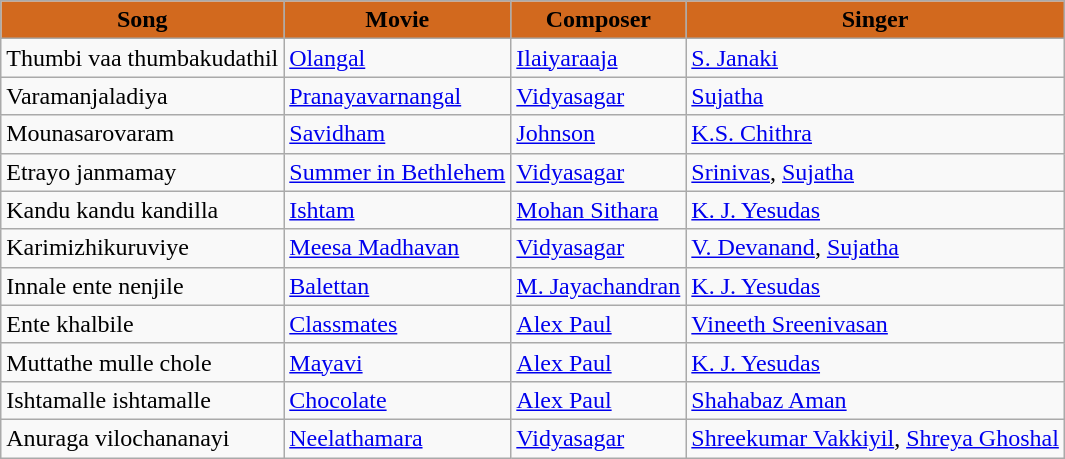<table class="wikitable">
<tr>
<th style="background:#D2691E">Song</th>
<th style="background:#D2691E">Movie</th>
<th style="background:#D2691E">Composer</th>
<th style="background:#D2691E">Singer</th>
</tr>
<tr>
<td>Thumbi vaa thumbakudathil</td>
<td><a href='#'>Olangal</a></td>
<td><a href='#'>Ilaiyaraaja</a></td>
<td><a href='#'>S. Janaki</a></td>
</tr>
<tr>
<td>Varamanjaladiya</td>
<td><a href='#'>Pranayavarnangal</a></td>
<td><a href='#'>Vidyasagar</a></td>
<td><a href='#'>Sujatha</a></td>
</tr>
<tr>
<td>Mounasarovaram</td>
<td><a href='#'>Savidham</a></td>
<td><a href='#'>Johnson</a></td>
<td><a href='#'>K.S. Chithra</a></td>
</tr>
<tr>
<td>Etrayo janmamay</td>
<td><a href='#'>Summer in Bethlehem</a></td>
<td><a href='#'>Vidyasagar</a></td>
<td><a href='#'>Srinivas</a>, <a href='#'>Sujatha</a></td>
</tr>
<tr>
<td>Kandu kandu kandilla</td>
<td><a href='#'>Ishtam</a></td>
<td><a href='#'>Mohan Sithara</a></td>
<td><a href='#'>K. J. Yesudas</a></td>
</tr>
<tr>
<td>Karimizhikuruviye</td>
<td><a href='#'>Meesa Madhavan</a></td>
<td><a href='#'>Vidyasagar</a></td>
<td><a href='#'>V. Devanand</a>, <a href='#'>Sujatha</a></td>
</tr>
<tr>
<td>Innale ente nenjile</td>
<td><a href='#'>Balettan</a></td>
<td><a href='#'>M. Jayachandran</a></td>
<td><a href='#'>K. J. Yesudas</a></td>
</tr>
<tr>
<td>Ente khalbile</td>
<td><a href='#'>Classmates</a></td>
<td><a href='#'>Alex Paul</a></td>
<td><a href='#'>Vineeth Sreenivasan</a></td>
</tr>
<tr>
<td>Muttathe mulle chole</td>
<td><a href='#'>Mayavi</a></td>
<td><a href='#'>Alex Paul</a></td>
<td><a href='#'>K. J. Yesudas</a></td>
</tr>
<tr>
<td>Ishtamalle ishtamalle</td>
<td><a href='#'>Chocolate</a></td>
<td><a href='#'>Alex Paul</a></td>
<td><a href='#'>Shahabaz Aman</a></td>
</tr>
<tr>
<td>Anuraga vilochananayi</td>
<td><a href='#'>Neelathamara</a></td>
<td><a href='#'>Vidyasagar</a></td>
<td><a href='#'>Shreekumar Vakkiyil</a>, <a href='#'>Shreya Ghoshal</a></td>
</tr>
</table>
